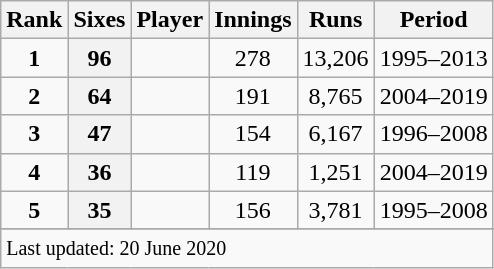<table class="wikitable plainrowheaders sortable">
<tr>
<th scope=col>Rank</th>
<th scope=col>Sixes</th>
<th scope=col>Player</th>
<th scope=col>Innings</th>
<th scope=col>Runs</th>
<th scope=col>Period</th>
</tr>
<tr>
<td align=center><strong>1</strong></td>
<th scope=row style="text-align:center;">96</th>
<td></td>
<td align=center>278</td>
<td align=center>13,206</td>
<td>1995–2013</td>
</tr>
<tr>
<td align=center><strong>2</strong></td>
<th scope=row style=text-align:center;>64</th>
<td></td>
<td align=center>191</td>
<td align=center>8,765</td>
<td>2004–2019</td>
</tr>
<tr>
<td align=center><strong>3</strong></td>
<th scope=row style=text-align:center;>47</th>
<td></td>
<td align=center>154</td>
<td align=center>6,167</td>
<td>1996–2008</td>
</tr>
<tr>
<td align=center><strong>4</strong></td>
<th scope=row style=text-align:center;>36</th>
<td></td>
<td align=center>119</td>
<td align=center>1,251</td>
<td>2004–2019</td>
</tr>
<tr>
<td align=center><strong>5</strong></td>
<th scope=row style=text-align:center;>35</th>
<td></td>
<td align=center>156</td>
<td align=center>3,781</td>
<td>1995–2008</td>
</tr>
<tr>
</tr>
<tr class=sortbottom>
<td colspan=6><small>Last updated: 20 June 2020</small></td>
</tr>
</table>
